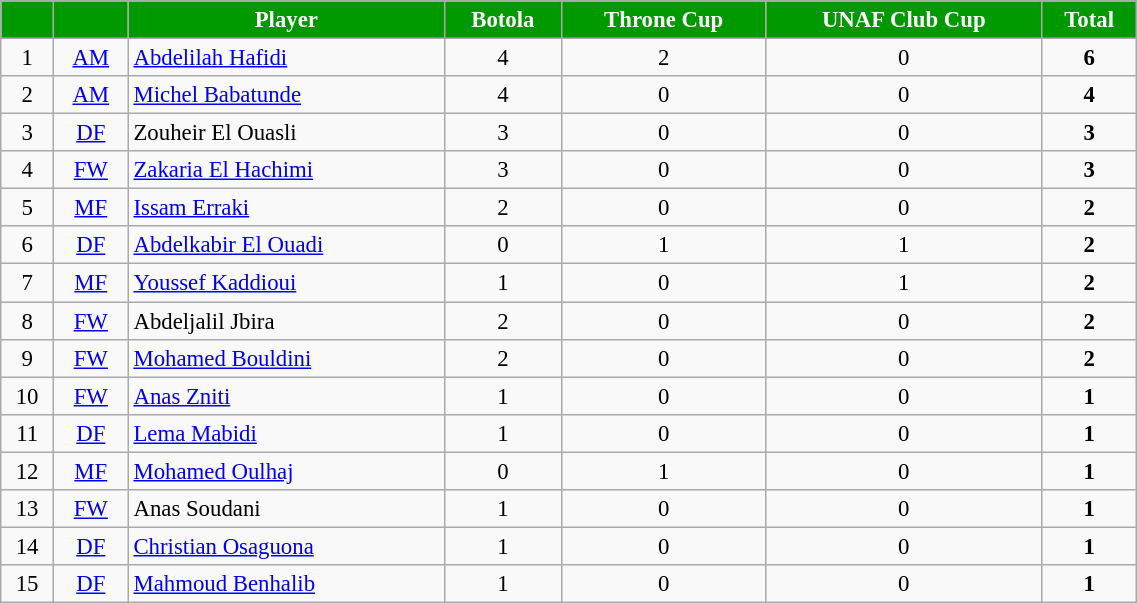<table class="wikitable" style="width:60%; text-align:center; font-size:95%; text-align:centre;">
<tr>
<th style="background:#009900; color:white;"></th>
<th style="background:#009900; color:white;"></th>
<th style="background:#009900; color:white;">Player</th>
<th style="background:#009900; color:white;">Botola</th>
<th style="background:#009900; color:white;">Throne Cup</th>
<th style="background:#009900; color:white;">UNAF Club Cup</th>
<th style="background:#009900; color:white;">Total</th>
</tr>
<tr>
<td rowspan="-">1</td>
<td><a href='#'>AM</a></td>
<td rowspan="-" style="text-align:left;"> <a href='#'>Abdelilah Hafidi</a></td>
<td rowspan="-">4</td>
<td rowspan="-">2</td>
<td rowspan="-">0</td>
<td rowspan="-"><strong>6</strong></td>
</tr>
<tr>
<td rowspan="-">2</td>
<td><a href='#'>AM</a></td>
<td rowspan="-" style="text-align:left;"> <a href='#'>Michel Babatunde</a></td>
<td rowspan="-">4</td>
<td rowspan="-">0</td>
<td rowspan="-">0</td>
<td rowspan="-"><strong>4</strong></td>
</tr>
<tr>
<td rowspan="-">3</td>
<td><a href='#'>DF</a></td>
<td rowspan="-" style="text-align:left;"> Zouheir El Ouasli</td>
<td rowspan="-">3</td>
<td rowspan="-">0</td>
<td rowspan="-">0</td>
<td rowspan="-"><strong>3</strong></td>
</tr>
<tr>
<td rowspan="-">4</td>
<td><a href='#'>FW</a></td>
<td rowspan="-" style="text-align:left;"> <a href='#'>Zakaria El Hachimi</a></td>
<td rowspan="-">3</td>
<td rowspan="-">0</td>
<td rowspan="-">0</td>
<td rowspan="-"><strong>3</strong></td>
</tr>
<tr>
<td rowspan="-">5</td>
<td><a href='#'>MF</a></td>
<td rowspan="-" style="text-align:left;"> <a href='#'>Issam Erraki</a></td>
<td rowspan="-">2</td>
<td rowspan="-">0</td>
<td rowspan="-">0</td>
<td rowspan="-"><strong>2</strong></td>
</tr>
<tr>
<td rowspan="-">6</td>
<td><a href='#'>DF</a></td>
<td style="text-align:left;"> <a href='#'>Abdelkabir El Ouadi</a></td>
<td rowspan="-">0</td>
<td rowspan="-">1</td>
<td rowspan="-">1</td>
<td rowspan="-"><strong>2</strong></td>
</tr>
<tr>
<td rowspan="-">7</td>
<td><a href='#'>MF</a></td>
<td rowspan="-" style="text-align:left;"> <a href='#'>Youssef Kaddioui</a></td>
<td rowspan="-">1</td>
<td rowspan="-">0</td>
<td rowspan="-">1</td>
<td rowspan="-"><strong>2</strong></td>
</tr>
<tr>
<td rowspan="-">8</td>
<td><a href='#'>FW</a></td>
<td rowspan="-" style="text-align:left;"> Abdeljalil Jbira</td>
<td rowspan="-">2</td>
<td rowspan="-">0</td>
<td rowspan="-">0</td>
<td rowspan="-"><strong>2</strong></td>
</tr>
<tr>
<td rowspan="-">9</td>
<td><a href='#'>FW</a></td>
<td rowspan="-" style="text-align:left;"> <a href='#'>Mohamed Bouldini</a></td>
<td rowspan="-">2</td>
<td rowspan="-">0</td>
<td rowspan="-">0</td>
<td rowspan="-"><strong>2</strong></td>
</tr>
<tr>
<td rowspan="-">10</td>
<td><a href='#'>FW</a></td>
<td rowspan="-" style="text-align:left;"> <a href='#'>Anas Zniti</a></td>
<td rowspan="-">1</td>
<td rowspan="-">0</td>
<td rowspan="-">0</td>
<td rowspan="-"><strong>1</strong></td>
</tr>
<tr>
<td rowspan="-">11</td>
<td><a href='#'>DF</a></td>
<td rowspan="-" style="text-align:left;"> <a href='#'>Lema Mabidi</a></td>
<td rowspan="-">1</td>
<td rowspan="-">0</td>
<td rowspan="-">0</td>
<td rowspan="-"><strong>1</strong></td>
</tr>
<tr>
<td rowspan="-">12</td>
<td><a href='#'>MF</a></td>
<td rowspan="-" style="text-align:left;"> <a href='#'>Mohamed Oulhaj</a></td>
<td rowspan="-">0</td>
<td rowspan="-">1</td>
<td rowspan="-">0</td>
<td rowspan="-"><strong>1</strong></td>
</tr>
<tr>
<td rowspan="-">13</td>
<td><a href='#'>FW</a></td>
<td style="text-align:left;"> Anas Soudani</td>
<td rowspan="-">1</td>
<td rowspan="-">0</td>
<td rowspan="-">0</td>
<td rowspan="-"><strong>1</strong></td>
</tr>
<tr>
<td rowspan="-">14</td>
<td><a href='#'>DF</a></td>
<td rowspan="-" style="text-align:left;"> <a href='#'>Christian Osaguona</a></td>
<td rowspan="-">1</td>
<td rowspan="-">0</td>
<td rowspan="-">0</td>
<td rowspan="-"><strong>1</strong></td>
</tr>
<tr>
<td rowspan="-">15</td>
<td><a href='#'>DF</a></td>
<td rowspan="-" style="text-align:left;"> <a href='#'>Mahmoud Benhalib</a></td>
<td rowspan="-">1</td>
<td rowspan="-">0</td>
<td rowspan="-">0</td>
<td rowspan="-"><strong>1</strong></td>
</tr>
</table>
